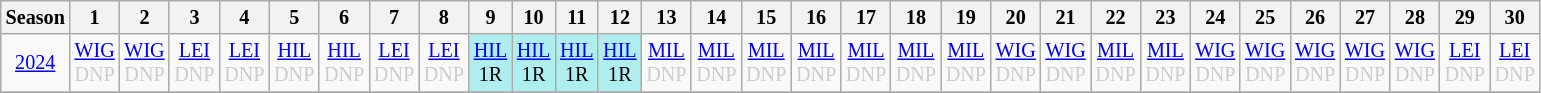<table class="wikitable" style="width:28%; margin:0; font-size:84%">
<tr>
<th>Season</th>
<th>1</th>
<th>2</th>
<th>3</th>
<th>4</th>
<th>5</th>
<th>6</th>
<th>7</th>
<th>8</th>
<th>9</th>
<th>10</th>
<th>11</th>
<th>12</th>
<th>13</th>
<th>14</th>
<th>15</th>
<th>16</th>
<th>17</th>
<th>18</th>
<th>19</th>
<th>20</th>
<th>21</th>
<th>22</th>
<th>23</th>
<th>24</th>
<th>25</th>
<th>26</th>
<th>27</th>
<th>28</th>
<th>29</th>
<th>30</th>
</tr>
<tr>
<td style="text-align:center;"background:#efefef;"><a href='#'>2024</a></td>
<td style="text-align:center; color:#ccc;"><a href='#'>WIG</a><br>DNP</td>
<td style="text-align:center; color:#ccc;"><a href='#'>WIG</a><br>DNP</td>
<td style="text-align:center; color:#ccc;"><a href='#'>LEI</a><br>DNP</td>
<td style="text-align:center; color:#ccc;"><a href='#'>LEI</a><br>DNP</td>
<td style="text-align:center; color:#ccc;"><a href='#'>HIL</a><br>DNP</td>
<td style="text-align:center; color:#ccc;"><a href='#'>HIL</a><br>DNP</td>
<td style="text-align:center; color:#ccc;"><a href='#'>LEI</a><br>DNP</td>
<td style="text-align:center; color:#ccc;"><a href='#'>LEI</a><br>DNP</td>
<td style="text-align:center; background:#afeeee;"><a href='#'>HIL</a><br>1R</td>
<td style="text-align:center; background:#afeeee;"><a href='#'>HIL</a><br>1R</td>
<td style="text-align:center; background:#afeeee;"><a href='#'>HIL</a><br>1R</td>
<td style="text-align:center; background:#afeeee;"><a href='#'>HIL</a><br>1R</td>
<td style="text-align:center; color:#ccc;"><a href='#'>MIL</a><br>DNP</td>
<td style="text-align:center; color:#ccc;"><a href='#'>MIL</a><br>DNP</td>
<td style="text-align:center; color:#ccc;"><a href='#'>MIL</a><br>DNP</td>
<td style="text-align:center; color:#ccc;"><a href='#'>MIL</a><br>DNP</td>
<td style="text-align:center; color:#ccc;"><a href='#'>MIL</a><br>DNP</td>
<td style="text-align:center; color:#ccc;"><a href='#'>MIL</a><br>DNP</td>
<td style="text-align:center; color:#ccc;"><a href='#'>MIL</a><br>DNP</td>
<td style="text-align:center; color:#ccc;"><a href='#'>WIG</a><br>DNP</td>
<td style="text-align:center; color:#ccc;"><a href='#'>WIG</a><br>DNP</td>
<td style="text-align:center; color:#ccc;"><a href='#'>MIL</a><br>DNP</td>
<td style="text-align:center; color:#ccc;"><a href='#'>MIL</a><br>DNP</td>
<td style="text-align:center; color:#ccc;"><a href='#'>WIG</a><br>DNP</td>
<td style="text-align:center; color:#ccc;"><a href='#'>WIG</a><br>DNP</td>
<td style="text-align:center; color:#ccc;"><a href='#'>WIG</a><br>DNP</td>
<td style="text-align:center; color:#ccc;"><a href='#'>WIG</a><br>DNP</td>
<td style="text-align:center; color:#ccc;"><a href='#'>WIG</a><br>DNP</td>
<td style="text-align:center; color:#ccc;"><a href='#'>LEI</a><br>DNP</td>
<td style="text-align:center; color:#ccc;"><a href='#'>LEI</a><br>DNP</td>
</tr>
<tr>
</tr>
</table>
